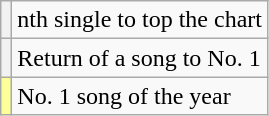<table class="wikitable plainrowheaders">
<tr>
<th scope=col></th>
<td>nth single to top the chart</td>
</tr>
<tr>
<th scope=row style="text-align:center;"></th>
<td>Return of a song to No. 1</td>
</tr>
<tr>
<td bgcolor=#FFFF99 align=center></td>
<td>No. 1 song of the year</td>
</tr>
</table>
